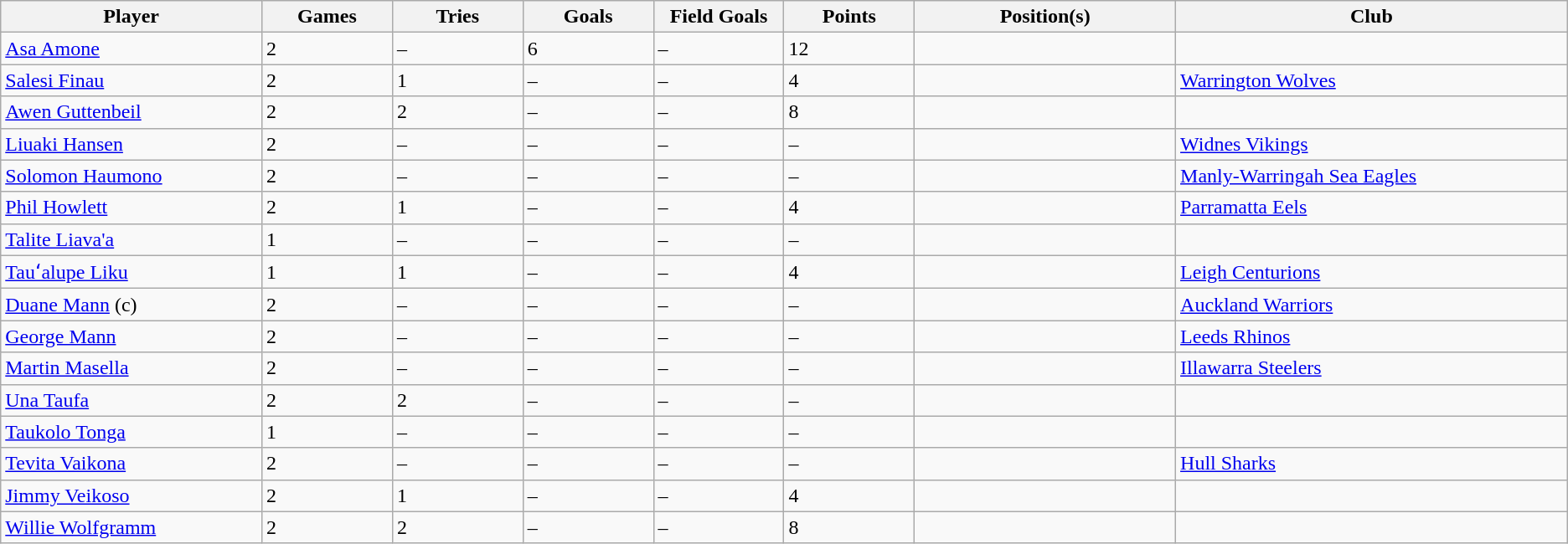<table class="wikitable sortable">
<tr>
<th width=10%>Player</th>
<th width=5%>Games</th>
<th width=5%>Tries</th>
<th width=5%>Goals</th>
<th width=5%>Field Goals</th>
<th width=5%>Points</th>
<th width=10%>Position(s)</th>
<th width=15%>Club</th>
</tr>
<tr>
<td><a href='#'>Asa Amone</a></td>
<td>2</td>
<td>–</td>
<td>6</td>
<td>–</td>
<td>12</td>
<td></td>
<td></td>
</tr>
<tr>
<td><a href='#'>Salesi Finau</a></td>
<td>2</td>
<td>1</td>
<td>–</td>
<td>–</td>
<td>4</td>
<td></td>
<td> <a href='#'>Warrington Wolves</a></td>
</tr>
<tr>
<td><a href='#'>Awen Guttenbeil</a></td>
<td>2</td>
<td>2</td>
<td>–</td>
<td>–</td>
<td>8</td>
<td></td>
<td></td>
</tr>
<tr>
<td><a href='#'>Liuaki Hansen</a></td>
<td>2</td>
<td>–</td>
<td>–</td>
<td>–</td>
<td>–</td>
<td></td>
<td> <a href='#'>Widnes Vikings</a></td>
</tr>
<tr>
<td><a href='#'>Solomon Haumono</a></td>
<td>2</td>
<td>–</td>
<td>–</td>
<td>–</td>
<td>–</td>
<td></td>
<td> <a href='#'>Manly-Warringah Sea Eagles</a></td>
</tr>
<tr>
<td><a href='#'>Phil Howlett</a></td>
<td>2</td>
<td>1</td>
<td>–</td>
<td>–</td>
<td>4</td>
<td></td>
<td> <a href='#'>Parramatta Eels</a></td>
</tr>
<tr>
<td><a href='#'>Talite Liava'a</a></td>
<td>1</td>
<td>–</td>
<td>–</td>
<td>–</td>
<td>–</td>
<td></td>
<td></td>
</tr>
<tr>
<td><a href='#'>Tauʻalupe Liku</a></td>
<td>1</td>
<td>1</td>
<td>–</td>
<td>–</td>
<td>4</td>
<td></td>
<td> <a href='#'>Leigh Centurions</a></td>
</tr>
<tr>
<td><a href='#'>Duane Mann</a> (c)</td>
<td>2</td>
<td>–</td>
<td>–</td>
<td>–</td>
<td>–</td>
<td></td>
<td> <a href='#'>Auckland Warriors</a></td>
</tr>
<tr>
<td><a href='#'>George Mann</a></td>
<td>2</td>
<td>–</td>
<td>–</td>
<td>–</td>
<td>–</td>
<td></td>
<td> <a href='#'>Leeds Rhinos</a></td>
</tr>
<tr>
<td><a href='#'>Martin Masella</a></td>
<td>2</td>
<td>–</td>
<td>–</td>
<td>–</td>
<td>–</td>
<td></td>
<td> <a href='#'>Illawarra Steelers</a></td>
</tr>
<tr>
<td><a href='#'>Una Taufa</a></td>
<td>2</td>
<td>2</td>
<td>–</td>
<td>–</td>
<td>–</td>
<td></td>
<td></td>
</tr>
<tr>
<td><a href='#'>Taukolo Tonga</a></td>
<td>1</td>
<td>–</td>
<td>–</td>
<td>–</td>
<td>–</td>
<td></td>
<td></td>
</tr>
<tr>
<td><a href='#'>Tevita Vaikona</a></td>
<td>2</td>
<td>–</td>
<td>–</td>
<td>–</td>
<td>–</td>
<td></td>
<td> <a href='#'>Hull Sharks</a></td>
</tr>
<tr>
<td><a href='#'>Jimmy Veikoso</a></td>
<td>2</td>
<td>1</td>
<td>–</td>
<td>–</td>
<td>4</td>
<td></td>
<td></td>
</tr>
<tr>
<td><a href='#'>Willie Wolfgramm</a></td>
<td>2</td>
<td>2</td>
<td>–</td>
<td>–</td>
<td>8</td>
<td></td>
<td></td>
</tr>
</table>
